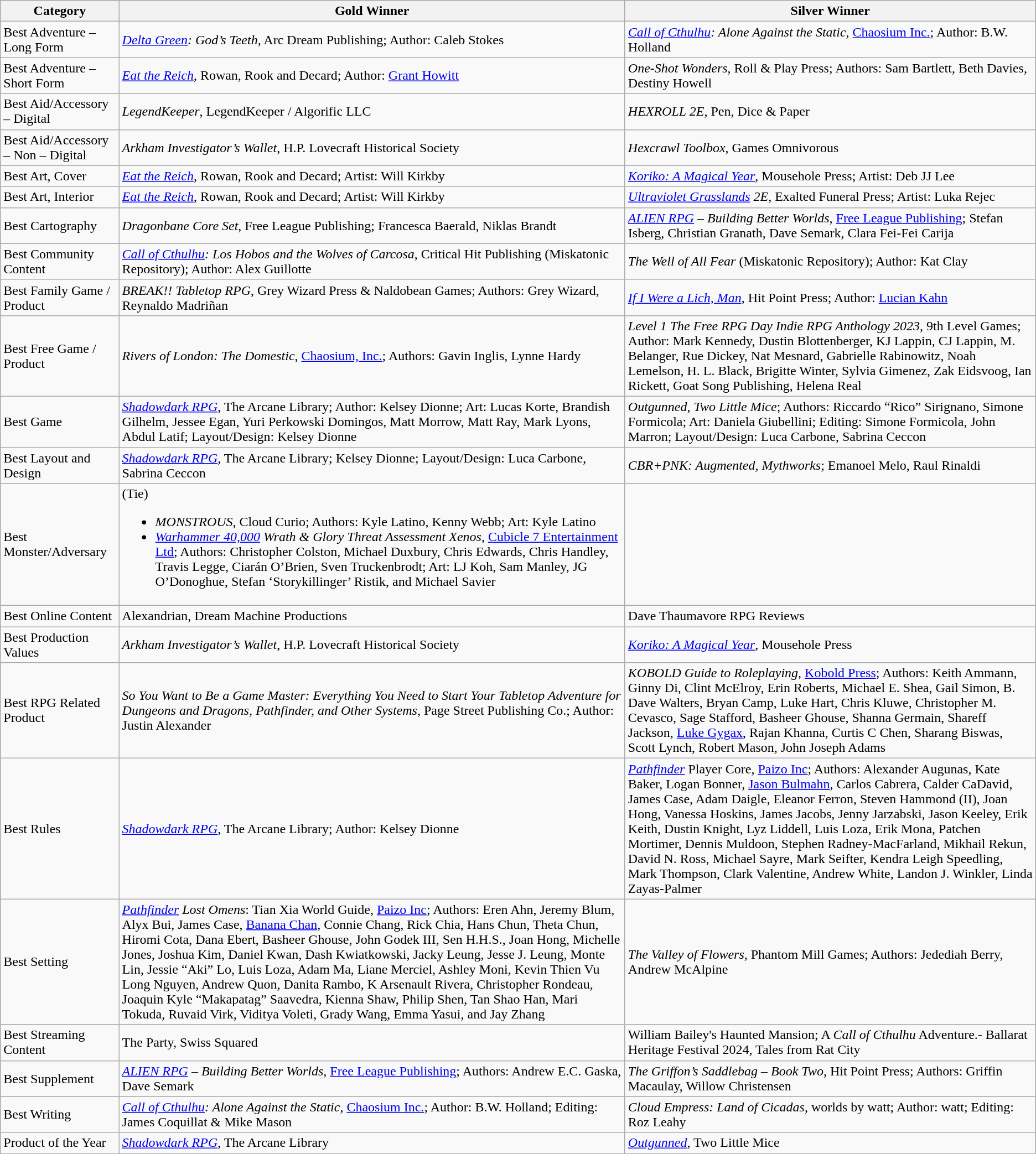<table class="wikitable">
<tr>
<th>Category</th>
<th>Gold Winner</th>
<th>Silver Winner</th>
</tr>
<tr>
<td>Best Adventure – Long Form</td>
<td><em><a href='#'>Delta Green</a>: God’s Teeth</em>, Arc Dream Publishing; Author: Caleb Stokes</td>
<td><em><a href='#'>Call of Cthulhu</a>: Alone Against the Static</em>, <a href='#'>Chaosium Inc.</a>; Author: B.W. Holland</td>
</tr>
<tr>
<td>Best Adventure – Short Form</td>
<td><em><a href='#'>Eat the Reich</a></em>, Rowan, Rook and Decard; Author: <a href='#'>Grant Howitt</a></td>
<td><em>One-Shot Wonders</em>, Roll & Play Press; Authors: Sam Bartlett, Beth Davies, Destiny Howell</td>
</tr>
<tr>
<td>Best Aid/Accessory – Digital</td>
<td><em>LegendKeeper</em>, LegendKeeper / Algorific LLC</td>
<td><em>HEXROLL 2E</em>, Pen, Dice & Paper</td>
</tr>
<tr>
<td>Best Aid/Accessory – Non – Digital</td>
<td><em>Arkham Investigator’s Wallet</em>, H.P. Lovecraft Historical Society</td>
<td><em>Hexcrawl Toolbox</em>, Games Omnivorous</td>
</tr>
<tr>
<td>Best Art, Cover</td>
<td><em><a href='#'>Eat the Reich</a></em>, Rowan, Rook and Decard; Artist: Will Kirkby</td>
<td><em><a href='#'>Koriko: A Magical Year</a></em>, Mousehole Press; Artist: Deb JJ Lee</td>
</tr>
<tr>
<td>Best Art, Interior</td>
<td><em><a href='#'>Eat the Reich</a></em>, Rowan, Rook and Decard; Artist: Will Kirkby</td>
<td><em><a href='#'>Ultraviolet Grasslands</a> 2E</em>, Exalted Funeral Press; Artist: Luka Rejec</td>
</tr>
<tr>
<td>Best Cartography</td>
<td><em>Dragonbane Core Set</em>, Free League Publishing; Francesca Baerald, Niklas Brandt</td>
<td><em><a href='#'>ALIEN RPG</a> – Building Better Worlds</em>, <a href='#'>Free League Publishing</a>; Stefan Isberg, Christian Granath, Dave Semark, Clara Fei-Fei Carija</td>
</tr>
<tr>
<td>Best Community Content</td>
<td><em><a href='#'>Call of Cthulhu</a>: Los Hobos and the Wolves of Carcosa</em>, Critical Hit Publishing  (Miskatonic Repository); Author: Alex Guillotte</td>
<td><em>The Well of All Fear</em>  (Miskatonic Repository); Author: Kat Clay</td>
</tr>
<tr>
<td>Best Family Game / Product</td>
<td><em>BREAK!! Tabletop RPG</em>, Grey Wizard Press & Naldobean Games; Authors: Grey Wizard, Reynaldo Madriñan</td>
<td><em><a href='#'>If I Were a Lich, Man</a></em>, Hit Point Press; Author: <a href='#'>Lucian Kahn</a></td>
</tr>
<tr>
<td>Best Free Game / Product</td>
<td><em>Rivers of London: The Domestic</em>, <a href='#'>Chaosium, Inc.</a>; Authors: Gavin Inglis, Lynne Hardy</td>
<td><em>Level 1 The Free RPG Day Indie RPG Anthology 2023</em>, 9th Level Games; Author: Mark Kennedy, Dustin Blottenberger, KJ Lappin, CJ Lappin, M. Belanger, Rue Dickey, Nat Mesnard, Gabrielle Rabinowitz, Noah Lemelson, H. L. Black, Brigitte Winter, Sylvia Gimenez, Zak Eidsvoog, Ian Rickett, Goat Song Publishing, Helena Real</td>
</tr>
<tr>
<td>Best Game</td>
<td><em><a href='#'>Shadowdark RPG</a></em>, The Arcane Library; Author: Kelsey Dionne; Art: Lucas Korte, Brandish Gilhelm, Jessee Egan, Yuri Perkowski Domingos, Matt Morrow, Matt Ray, Mark Lyons, Abdul Latif; Layout/Design: Kelsey Dionne</td>
<td><em>Outgunned, Two Little Mice</em>; Authors: Riccardo “Rico” Sirignano, Simone Formicola; Art: Daniela Giubellini; Editing: Simone Formicola, John Marron; Layout/Design: Luca Carbone, Sabrina Ceccon</td>
</tr>
<tr>
<td>Best Layout and Design</td>
<td><em><a href='#'>Shadowdark RPG</a></em>, The Arcane Library; Kelsey Dionne; Layout/Design: Luca Carbone, Sabrina Ceccon</td>
<td><em>CBR+PNK: Augmented, Mythworks</em>; Emanoel Melo, Raul Rinaldi</td>
</tr>
<tr>
<td>Best Monster/Adversary</td>
<td>(Tie)<br><ul><li><em>MONSTROUS</em>, Cloud Curio; Authors: Kyle Latino, Kenny Webb; Art: Kyle Latino</li><li><em><a href='#'>Warhammer 40,000</a> Wrath & Glory Threat Assessment Xenos</em>, <a href='#'>Cubicle 7 Entertainment Ltd</a>; Authors: Christopher Colston, Michael Duxbury, Chris Edwards, Chris Handley, Travis Legge, Ciarán O’Brien, Sven Truckenbrodt; Art: LJ Koh, Sam Manley, JG O’Donoghue, Stefan ‘Storykillinger’ Ristik, and Michael Savier</li></ul></td>
<td></td>
</tr>
<tr>
<td>Best Online Content</td>
<td>Alexandrian, Dream Machine Productions</td>
<td>Dave Thaumavore RPG Reviews</td>
</tr>
<tr>
<td>Best Production Values</td>
<td><em>Arkham Investigator’s Wallet</em>, H.P. Lovecraft Historical Society</td>
<td><em><a href='#'>Koriko: A Magical Year</a></em>, Mousehole Press</td>
</tr>
<tr>
<td>Best RPG Related Product</td>
<td><em>So You Want to Be a Game Master: Everything You Need to Start Your Tabletop Adventure for Dungeons and Dragons, Pathfinder, and Other Systems</em>, Page Street Publishing Co.; Author: Justin Alexander</td>
<td><em>KOBOLD Guide to Roleplaying</em>, <a href='#'>Kobold Press</a>; Authors: Keith Ammann, Ginny Di, Clint McElroy, Erin Roberts, Michael E. Shea, Gail Simon, B. Dave Walters, Bryan Camp, Luke Hart, Chris Kluwe, Christopher M. Cevasco, Sage Stafford, Basheer Ghouse, Shanna Germain, Shareff Jackson, <a href='#'>Luke Gygax</a>, Rajan Khanna, Curtis C Chen, Sharang Biswas, Scott Lynch, Robert Mason, John Joseph Adams</td>
</tr>
<tr>
<td>Best Rules</td>
<td><em><a href='#'>Shadowdark RPG</a></em>, The Arcane Library; Author: Kelsey Dionne</td>
<td><em><a href='#'>Pathfinder</a></em> Player Core, <a href='#'>Paizo Inc</a>; Authors: Alexander Augunas, Kate Baker, Logan Bonner, <a href='#'>Jason Bulmahn</a>, Carlos Cabrera, Calder CaDavid, James Case, Adam Daigle, Eleanor Ferron, Steven Hammond (II), Joan Hong, Vanessa Hoskins, James Jacobs, Jenny Jarzabski, Jason Keeley, Erik Keith, Dustin Knight, Lyz Liddell, Luis Loza, Erik Mona, Patchen Mortimer, Dennis Muldoon, Stephen Radney-MacFarland, Mikhail Rekun, David N. Ross, Michael Sayre, Mark Seifter, Kendra Leigh Speedling, Mark Thompson, Clark Valentine, Andrew White, Landon J. Winkler, Linda Zayas-Palmer</td>
</tr>
<tr>
<td>Best Setting</td>
<td><em><a href='#'>Pathfinder</a> Lost Omens</em>: Tian Xia World Guide, <a href='#'>Paizo Inc</a>; Authors: Eren Ahn, Jeremy Blum, Alyx Bui, James Case, <a href='#'>Banana Chan</a>, Connie Chang, Rick Chia, Hans Chun, Theta Chun, Hiromi Cota, Dana Ebert, Basheer Ghouse, John Godek III, Sen H.H.S., Joan Hong, Michelle Jones, Joshua Kim, Daniel Kwan, Dash Kwiatkowski, Jacky Leung, Jesse J. Leung, Monte Lin, Jessie “Aki” Lo, Luis Loza, Adam Ma, Liane Merciel, Ashley Moni, Kevin Thien Vu Long Nguyen, Andrew Quon, Danita Rambo, K Arsenault Rivera, Christopher Rondeau, Joaquin Kyle “Makapatag” Saavedra, Kienna Shaw, Philip Shen, Tan Shao Han, Mari Tokuda, Ruvaid Virk, Viditya Voleti, Grady Wang, Emma Yasui, and Jay Zhang</td>
<td><em>The Valley of Flowers</em>, Phantom Mill Games; Authors: Jedediah Berry, Andrew McAlpine</td>
</tr>
<tr>
<td>Best Streaming Content</td>
<td>The Party, Swiss Squared</td>
<td>William Bailey's Haunted Mansion; A <em>Call of Cthulhu</em> Adventure.- Ballarat Heritage Festival 2024, Tales from Rat City</td>
</tr>
<tr>
<td>Best Supplement</td>
<td><a href='#'><em>ALIEN RPG</em></a> <em>– Building Better Worlds</em>, <a href='#'>Free League Publishing</a>; Authors: Andrew E.C. Gaska, Dave Semark</td>
<td><em>The Griffon’s Saddlebag – Book Two</em>, Hit Point Press; Authors: Griffin Macaulay, Willow Christensen</td>
</tr>
<tr>
<td>Best Writing</td>
<td><em><a href='#'>Call of Cthulhu</a>: Alone Against the Static</em>, <a href='#'>Chaosium Inc.</a>; Author: B.W. Holland; Editing: James Coquillat & Mike Mason</td>
<td><em>Cloud Empress: Land of Cicadas</em>, worlds by watt; Author: watt; Editing: Roz Leahy</td>
</tr>
<tr>
<td>Product of the Year</td>
<td><em><a href='#'>Shadowdark RPG</a></em>, The Arcane Library</td>
<td><em><a href='#'>Outgunned</a></em>, Two Little Mice</td>
</tr>
<tr>
</tr>
</table>
